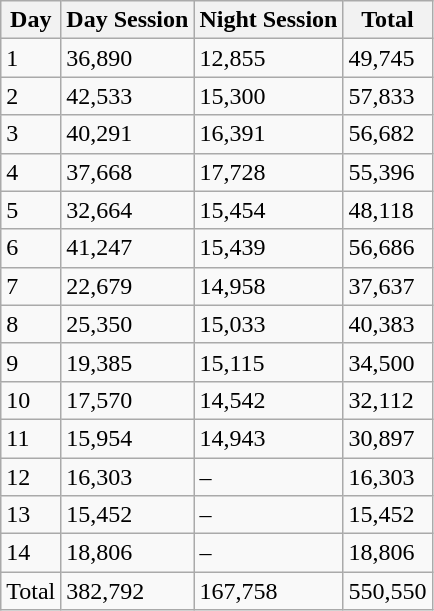<table class="wikitable">
<tr>
<th>Day</th>
<th>Day Session</th>
<th>Night Session</th>
<th>Total</th>
</tr>
<tr>
<td>1</td>
<td>36,890</td>
<td>12,855</td>
<td>49,745</td>
</tr>
<tr>
<td>2</td>
<td>42,533</td>
<td>15,300</td>
<td>57,833</td>
</tr>
<tr>
<td>3</td>
<td>40,291</td>
<td>16,391</td>
<td>56,682</td>
</tr>
<tr>
<td>4</td>
<td>37,668</td>
<td>17,728</td>
<td>55,396</td>
</tr>
<tr>
<td>5</td>
<td>32,664</td>
<td>15,454</td>
<td>48,118</td>
</tr>
<tr>
<td>6</td>
<td>41,247</td>
<td>15,439</td>
<td>56,686</td>
</tr>
<tr>
<td>7</td>
<td>22,679</td>
<td>14,958</td>
<td>37,637</td>
</tr>
<tr>
<td>8</td>
<td>25,350</td>
<td>15,033</td>
<td>40,383</td>
</tr>
<tr>
<td>9</td>
<td>19,385</td>
<td>15,115</td>
<td>34,500</td>
</tr>
<tr>
<td>10</td>
<td>17,570</td>
<td>14,542</td>
<td>32,112</td>
</tr>
<tr>
<td>11</td>
<td>15,954</td>
<td>14,943</td>
<td>30,897</td>
</tr>
<tr>
<td>12</td>
<td>16,303</td>
<td>–</td>
<td>16,303</td>
</tr>
<tr>
<td>13</td>
<td>15,452</td>
<td>–</td>
<td>15,452</td>
</tr>
<tr>
<td>14</td>
<td>18,806</td>
<td>–</td>
<td>18,806</td>
</tr>
<tr>
<td>Total</td>
<td>382,792</td>
<td>167,758</td>
<td>550,550</td>
</tr>
</table>
